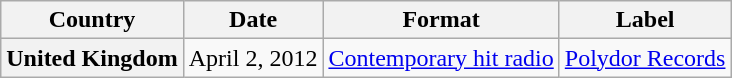<table class="wikitable plainrowheaders">
<tr>
<th scope="col">Country</th>
<th scope="col">Date</th>
<th scope="col">Format</th>
<th scope="col">Label</th>
</tr>
<tr>
<th scope="row">United Kingdom</th>
<td>April 2, 2012</td>
<td><a href='#'>Contemporary hit radio</a></td>
<td><a href='#'>Polydor Records</a></td>
</tr>
</table>
